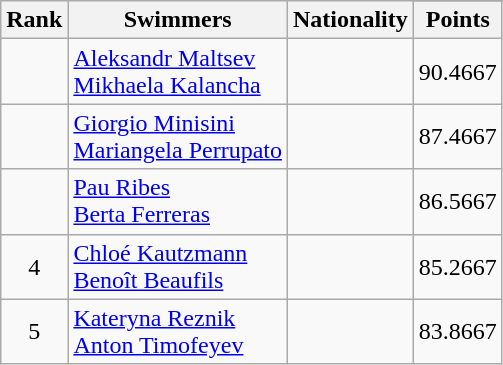<table class="wikitable sortable" style="text-align:center">
<tr>
<th rowspan=2>Rank</th>
<th rowspan=2>Swimmers</th>
<th rowspan=2>Nationality</th>
</tr>
<tr>
<th>Points</th>
</tr>
<tr>
<td></td>
<td align=left><a href='#'>Aleksandr Maltsev</a><br><a href='#'>Mikhaela Kalancha</a></td>
<td align=left></td>
<td>90.4667</td>
</tr>
<tr>
<td></td>
<td align=left><a href='#'>Giorgio Minisini</a><br><a href='#'>Mariangela Perrupato</a></td>
<td align=left></td>
<td>87.4667</td>
</tr>
<tr>
<td></td>
<td align=left><a href='#'>Pau Ribes</a><br><a href='#'>Berta Ferreras</a></td>
<td align=left></td>
<td>86.5667</td>
</tr>
<tr>
<td>4</td>
<td align=left><a href='#'>Chloé Kautzmann</a><br><a href='#'>Benoît Beaufils</a></td>
<td align=left></td>
<td>85.2667</td>
</tr>
<tr>
<td>5</td>
<td align=left><a href='#'>Kateryna Reznik</a><br><a href='#'>Anton Timofeyev</a></td>
<td align=left></td>
<td>83.8667</td>
</tr>
</table>
